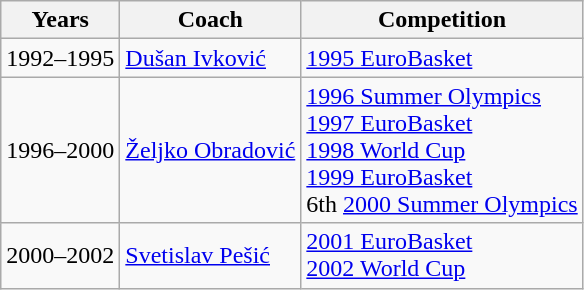<table class="wikitable">
<tr>
<th>Years</th>
<th>Coach</th>
<th>Competition</th>
</tr>
<tr>
<td>1992–1995</td>
<td> <a href='#'>Dušan Ivković</a></td>
<td> <a href='#'>1995 EuroBasket</a></td>
</tr>
<tr>
<td>1996–2000</td>
<td> <a href='#'>Željko Obradović</a></td>
<td> <a href='#'>1996 Summer Olympics</a> <br>  <a href='#'>1997 EuroBasket</a> <br>  <a href='#'>1998 World Cup</a> <br>  <a href='#'>1999 EuroBasket</a> <br> 6th <a href='#'>2000 Summer Olympics</a></td>
</tr>
<tr>
<td>2000–2002</td>
<td> <a href='#'>Svetislav Pešić</a></td>
<td> <a href='#'>2001 EuroBasket</a> <br>  <a href='#'>2002 World Cup</a></td>
</tr>
</table>
